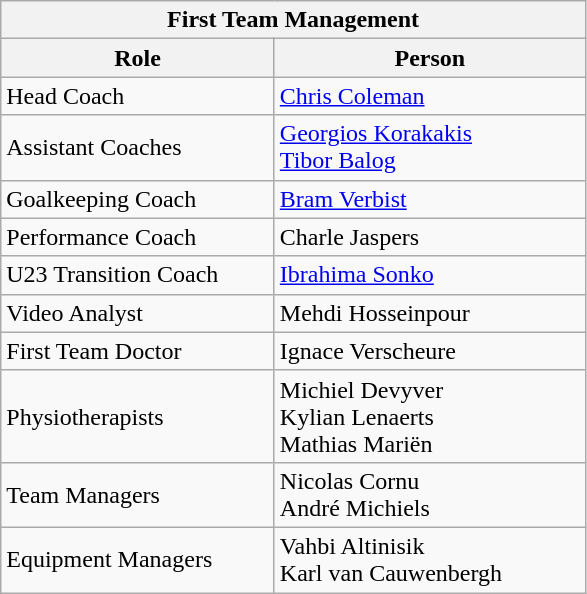<table class="wikitable" style="text-align:left;">
<tr>
<th colspan=2 style="toccolours"; background:#2B55DB;">First Team Management</th>
</tr>
<tr>
<th style="width:175px;">Role</th>
<th style="width:200px;">Person</th>
</tr>
<tr>
<td>Head Coach</td>
<td><a href='#'>Chris Coleman</a></td>
</tr>
<tr>
<td>Assistant Coaches</td>
<td><a href='#'>Georgios Korakakis</a> <br> <a href='#'>Tibor Balog</a></td>
</tr>
<tr>
<td>Goalkeeping Coach</td>
<td><a href='#'>Bram Verbist</a></td>
</tr>
<tr>
<td>Performance Coach</td>
<td>Charle Jaspers</td>
</tr>
<tr>
<td>U23 Transition Coach</td>
<td><a href='#'>Ibrahima Sonko</a></td>
</tr>
<tr>
<td>Video Analyst</td>
<td>Mehdi Hosseinpour</td>
</tr>
<tr>
<td>First Team Doctor</td>
<td>Ignace Verscheure</td>
</tr>
<tr>
<td>Physiotherapists</td>
<td>Michiel Devyver <br> Kylian Lenaerts <br> Mathias Mariën</td>
</tr>
<tr>
<td>Team Managers</td>
<td>Nicolas Cornu <br> André Michiels</td>
</tr>
<tr>
<td>Equipment Managers</td>
<td>Vahbi Altinisik <br> Karl van Cauwenbergh</td>
</tr>
</table>
